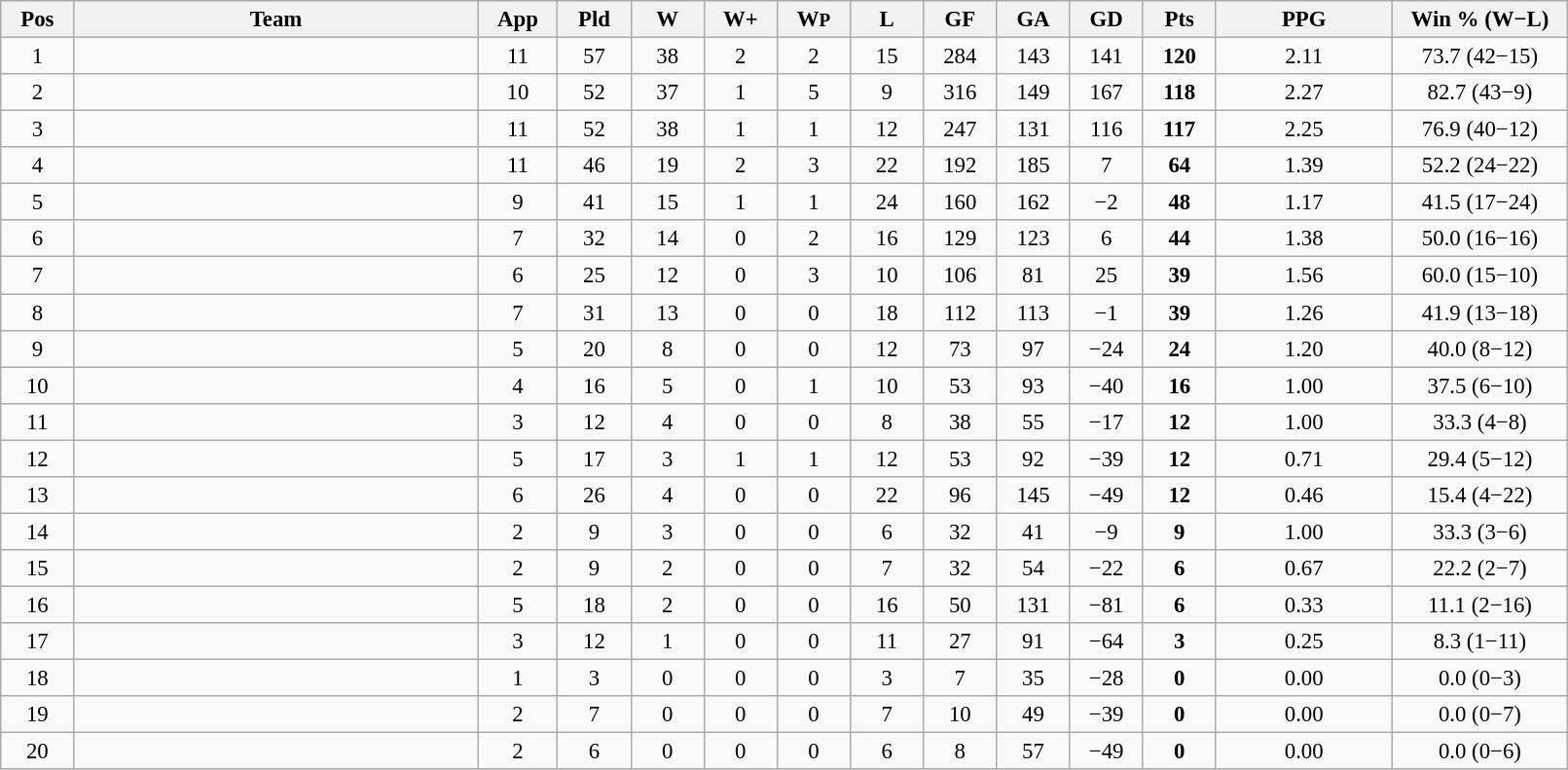<table class="wikitable sortable" width=85% style="text-align:center; font-size: 95%">
<tr>
<th width=25>Pos</th>
<th width=170>Team</th>
<th width=25>App</th>
<th width=25>Pld</th>
<th width=25>W</th>
<th width=25>W+</th>
<th width=25>W<small>P</small></th>
<th width=25>L</th>
<th width=25>GF</th>
<th width=25>GA</th>
<th width=25>GD</th>
<th width=25>Pts</th>
<th width=70>PPG</th>
<th width=70>Win % (W−L)</th>
</tr>
<tr>
<td>1</td>
<td style="text-align:left;"></td>
<td>11</td>
<td>57</td>
<td>38</td>
<td>2</td>
<td>2</td>
<td>15</td>
<td>284</td>
<td>143</td>
<td>141</td>
<td><strong>120</strong></td>
<td>2.11</td>
<td>73.7 (42−15)</td>
</tr>
<tr>
<td>2</td>
<td style="text-align:left;"></td>
<td>10</td>
<td>52</td>
<td>37</td>
<td>1</td>
<td>5</td>
<td>9</td>
<td>316</td>
<td>149</td>
<td>167</td>
<td><strong>118</strong></td>
<td>2.27</td>
<td>82.7 (43−9)</td>
</tr>
<tr>
<td>3</td>
<td style="text-align:left;"></td>
<td>11</td>
<td>52</td>
<td>38</td>
<td>1</td>
<td>1</td>
<td>12</td>
<td>247</td>
<td>131</td>
<td>116</td>
<td><strong>117</strong></td>
<td>2.25</td>
<td>76.9 (40−12)</td>
</tr>
<tr>
<td>4</td>
<td style="text-align:left;"></td>
<td>11</td>
<td>46</td>
<td>19</td>
<td>2</td>
<td>3</td>
<td>22</td>
<td>192</td>
<td>185</td>
<td>7</td>
<td><strong>64</strong></td>
<td>1.39</td>
<td>52.2 (24−22)</td>
</tr>
<tr>
<td>5</td>
<td style="text-align:left;"></td>
<td>9</td>
<td>41</td>
<td>15</td>
<td>1</td>
<td>1</td>
<td>24</td>
<td>160</td>
<td>162</td>
<td>−2</td>
<td><strong>48</strong></td>
<td>1.17</td>
<td>41.5 (17−24)</td>
</tr>
<tr>
<td>6</td>
<td style="text-align:left;"></td>
<td>7</td>
<td>32</td>
<td>14</td>
<td>0</td>
<td>2</td>
<td>16</td>
<td>129</td>
<td>123</td>
<td>6</td>
<td><strong>44</strong></td>
<td>1.38</td>
<td>50.0 (16−16)</td>
</tr>
<tr>
<td>7</td>
<td style="text-align:left;"></td>
<td>6</td>
<td>25</td>
<td>12</td>
<td>0</td>
<td>3</td>
<td>10</td>
<td>106</td>
<td>81</td>
<td>25</td>
<td><strong>39</strong></td>
<td>1.56</td>
<td>60.0 (15−10)</td>
</tr>
<tr>
<td>8</td>
<td style="text-align:left;"></td>
<td>7</td>
<td>31</td>
<td>13</td>
<td>0</td>
<td>0</td>
<td>18</td>
<td>112</td>
<td>113</td>
<td>−1</td>
<td><strong>39</strong></td>
<td>1.26</td>
<td>41.9 (13−18)</td>
</tr>
<tr>
<td>9</td>
<td style="text-align:left;"></td>
<td>5</td>
<td>20</td>
<td>8</td>
<td>0</td>
<td>0</td>
<td>12</td>
<td>73</td>
<td>97</td>
<td>−24</td>
<td><strong>24</strong></td>
<td>1.20</td>
<td>40.0 (8−12)</td>
</tr>
<tr>
<td>10</td>
<td style="text-align:left;"></td>
<td>4</td>
<td>16</td>
<td>5</td>
<td>0</td>
<td>1</td>
<td>10</td>
<td>53</td>
<td>93</td>
<td>−40</td>
<td><strong>16</strong></td>
<td>1.00</td>
<td>37.5 (6−10)</td>
</tr>
<tr>
<td>11</td>
<td style="text-align:left;"></td>
<td>3</td>
<td>12</td>
<td>4</td>
<td>0</td>
<td>0</td>
<td>8</td>
<td>38</td>
<td>55</td>
<td>−17</td>
<td><strong>12</strong></td>
<td>1.00</td>
<td>33.3 (4−8)</td>
</tr>
<tr>
<td>12</td>
<td style="text-align:left;"></td>
<td>5</td>
<td>17</td>
<td>3</td>
<td>1</td>
<td>1</td>
<td>12</td>
<td>53</td>
<td>92</td>
<td>−39</td>
<td><strong>12</strong></td>
<td>0.71</td>
<td>29.4 (5−12)</td>
</tr>
<tr>
<td>13</td>
<td style="text-align:left;"></td>
<td>6</td>
<td>26</td>
<td>4</td>
<td>0</td>
<td>0</td>
<td>22</td>
<td>96</td>
<td>145</td>
<td>−49</td>
<td><strong>12</strong></td>
<td>0.46</td>
<td>15.4 (4−22)</td>
</tr>
<tr>
<td>14</td>
<td style="text-align:left;"></td>
<td>2</td>
<td>9</td>
<td>3</td>
<td>0</td>
<td>0</td>
<td>6</td>
<td>32</td>
<td>41</td>
<td>−9</td>
<td><strong>9</strong></td>
<td>1.00</td>
<td>33.3 (3−6)</td>
</tr>
<tr>
<td>15</td>
<td style="text-align:left;"></td>
<td>2</td>
<td>9</td>
<td>2</td>
<td>0</td>
<td>0</td>
<td>7</td>
<td>32</td>
<td>54</td>
<td>−22</td>
<td><strong>6</strong></td>
<td>0.67</td>
<td>22.2 (2−7)</td>
</tr>
<tr>
<td>16</td>
<td style="text-align:left;"></td>
<td>5</td>
<td>18</td>
<td>2</td>
<td>0</td>
<td>0</td>
<td>16</td>
<td>50</td>
<td>131</td>
<td>−81</td>
<td><strong>6</strong></td>
<td>0.33</td>
<td>11.1 (2−16)</td>
</tr>
<tr>
<td>17</td>
<td style="text-align:left;"></td>
<td>3</td>
<td>12</td>
<td>1</td>
<td>0</td>
<td>0</td>
<td>11</td>
<td>27</td>
<td>91</td>
<td>−64</td>
<td><strong>3</strong></td>
<td>0.25</td>
<td>8.3 (1−11)</td>
</tr>
<tr>
<td>18</td>
<td style="text-align:left;"></td>
<td>1</td>
<td>3</td>
<td>0</td>
<td>0</td>
<td>0</td>
<td>3</td>
<td>7</td>
<td>35</td>
<td>−28</td>
<td><strong>0</strong></td>
<td>0.00</td>
<td>0.0 (0−3)</td>
</tr>
<tr>
<td>19</td>
<td style="text-align:left;"></td>
<td>2</td>
<td>7</td>
<td>0</td>
<td>0</td>
<td>0</td>
<td>7</td>
<td>10</td>
<td>49</td>
<td>−39</td>
<td><strong>0</strong></td>
<td>0.00</td>
<td>0.0 (0−7)</td>
</tr>
<tr>
<td>20</td>
<td style="text-align:left;"></td>
<td>2</td>
<td>6</td>
<td>0</td>
<td>0</td>
<td>0</td>
<td>6</td>
<td>8</td>
<td>57</td>
<td>−49</td>
<td><strong>0</strong></td>
<td>0.00</td>
<td>0.0 (0−6)</td>
</tr>
</table>
